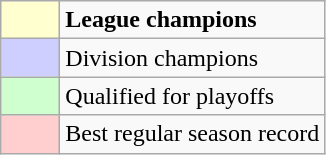<table class="wikitable">
<tr>
<td style="background:#FFFFCF; width:2em"></td>
<td><strong>League champions</strong></td>
</tr>
<tr>
<td style="background:#CFCFFF; width:2em"></td>
<td>Division champions</td>
</tr>
<tr>
<td style="background:#CFFFCF; width:2em"></td>
<td>Qualified for playoffs</td>
</tr>
<tr>
<td style="background:#FFCFCF; width:2em"></td>
<td>Best regular season record</td>
</tr>
</table>
